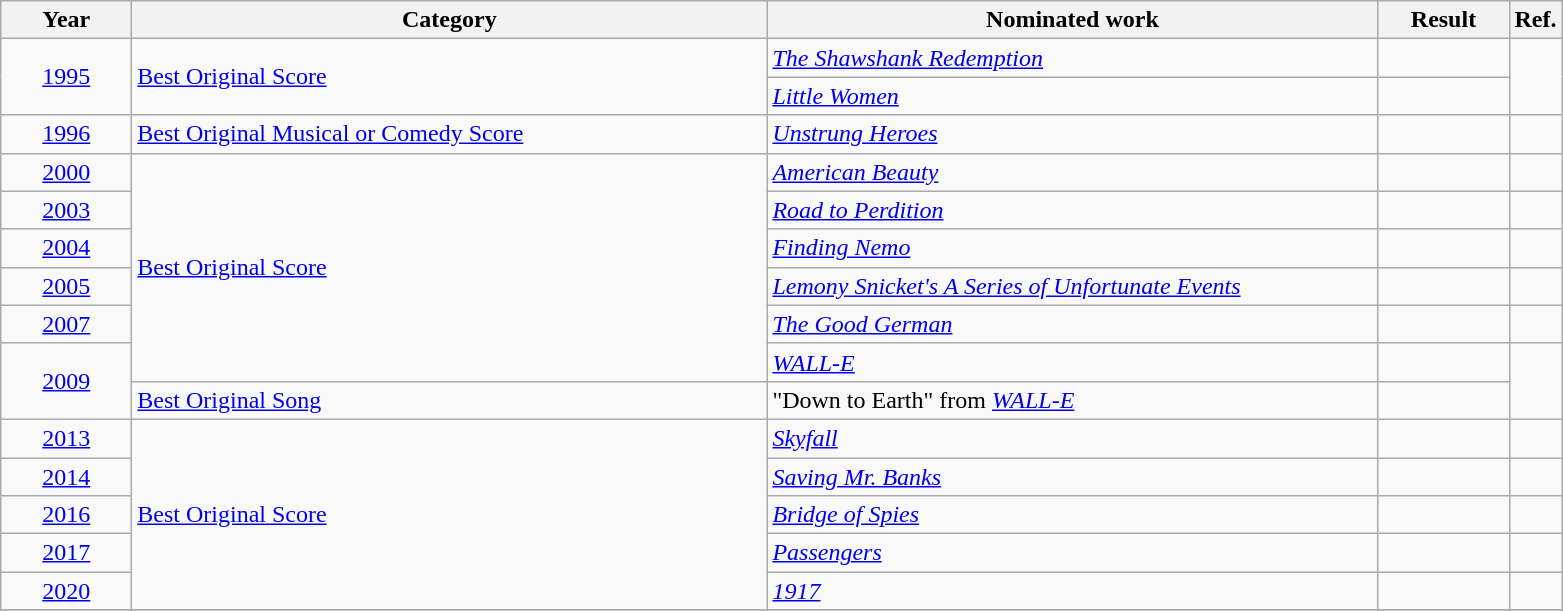<table class=wikitable>
<tr>
<th scope="col" style="width:5em;">Year</th>
<th scope="col" style="width:26em;">Category</th>
<th scope="col" style="width:25em;">Nominated work</th>
<th scope="col" style="width:5em;">Result</th>
<th>Ref.</th>
</tr>
<tr>
<td style="text-align:center;", rowspan=2><a href='#'>1995</a></td>
<td rowspan=2><a href='#'>Best Original Score</a></td>
<td><em><a href='#'>The Shawshank Redemption</a></em></td>
<td></td>
<td style="text-align:center;", rowspan=2></td>
</tr>
<tr>
<td><em><a href='#'>Little Women</a></em></td>
<td></td>
</tr>
<tr>
<td style="text-align:center;"><a href='#'>1996</a></td>
<td><a href='#'>Best Original Musical or Comedy Score</a></td>
<td><em><a href='#'>Unstrung Heroes</a></em></td>
<td></td>
<td style="text-align:center;"></td>
</tr>
<tr>
<td style="text-align:center;"><a href='#'>2000</a></td>
<td rowspan=6><a href='#'>Best Original Score</a></td>
<td><em><a href='#'>American Beauty</a></em></td>
<td></td>
<td style="text-align:center;"></td>
</tr>
<tr>
<td style="text-align:center;"><a href='#'>2003</a></td>
<td><em><a href='#'>Road to Perdition</a></em></td>
<td></td>
<td style="text-align:center;"></td>
</tr>
<tr>
<td style="text-align:center;"><a href='#'>2004</a></td>
<td><em><a href='#'>Finding Nemo</a></em></td>
<td></td>
<td style="text-align:center;"></td>
</tr>
<tr>
<td style="text-align:center;"><a href='#'>2005</a></td>
<td><em><a href='#'>Lemony Snicket's A Series of Unfortunate Events</a></em></td>
<td></td>
<td style="text-align:center;"></td>
</tr>
<tr>
<td style="text-align:center;"><a href='#'>2007</a></td>
<td><em><a href='#'>The Good German</a></em></td>
<td></td>
<td style="text-align:center;"></td>
</tr>
<tr>
<td style="text-align:center;", rowspan=2><a href='#'>2009</a></td>
<td><em><a href='#'>WALL-E</a></em></td>
<td></td>
<td style="text-align:center;", rowspan=2></td>
</tr>
<tr>
<td><a href='#'>Best Original Song</a></td>
<td>"Down to Earth" from <em><a href='#'>WALL-E</a></em></td>
<td></td>
</tr>
<tr>
<td style="text-align:center;"><a href='#'>2013</a></td>
<td rowspan=5><a href='#'>Best Original Score</a></td>
<td><em><a href='#'>Skyfall</a></em></td>
<td></td>
<td style="text-align:center;"></td>
</tr>
<tr>
<td style="text-align:center;"><a href='#'>2014</a></td>
<td><em><a href='#'>Saving Mr. Banks</a></em></td>
<td></td>
<td style="text-align:center;"></td>
</tr>
<tr>
<td style="text-align:center;"><a href='#'>2016</a></td>
<td><em><a href='#'>Bridge of Spies</a></em></td>
<td></td>
<td style="text-align:center;"></td>
</tr>
<tr>
<td style="text-align:center;"><a href='#'>2017</a></td>
<td><em><a href='#'>Passengers</a></em></td>
<td></td>
<td style="text-align:center;"></td>
</tr>
<tr>
<td style="text-align:center;"><a href='#'>2020</a></td>
<td><em><a href='#'>1917</a></em></td>
<td></td>
<td style="text-align:center;"></td>
</tr>
<tr>
</tr>
</table>
